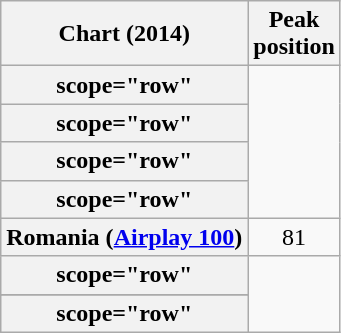<table class="wikitable plainrowheaders sortable" style="text-align:left;">
<tr>
<th scope="col">Chart (2014)</th>
<th scope="col">Peak<br>position</th>
</tr>
<tr>
<th>scope="row" </th>
</tr>
<tr>
<th>scope="row" </th>
</tr>
<tr>
<th>scope="row"</th>
</tr>
<tr>
<th>scope="row" </th>
</tr>
<tr>
<th scope="row">Romania (<a href='#'>Airplay 100</a>)</th>
<td align=center>81</td>
</tr>
<tr>
<th>scope="row" </th>
</tr>
<tr>
</tr>
<tr>
<th>scope="row" </th>
</tr>
</table>
